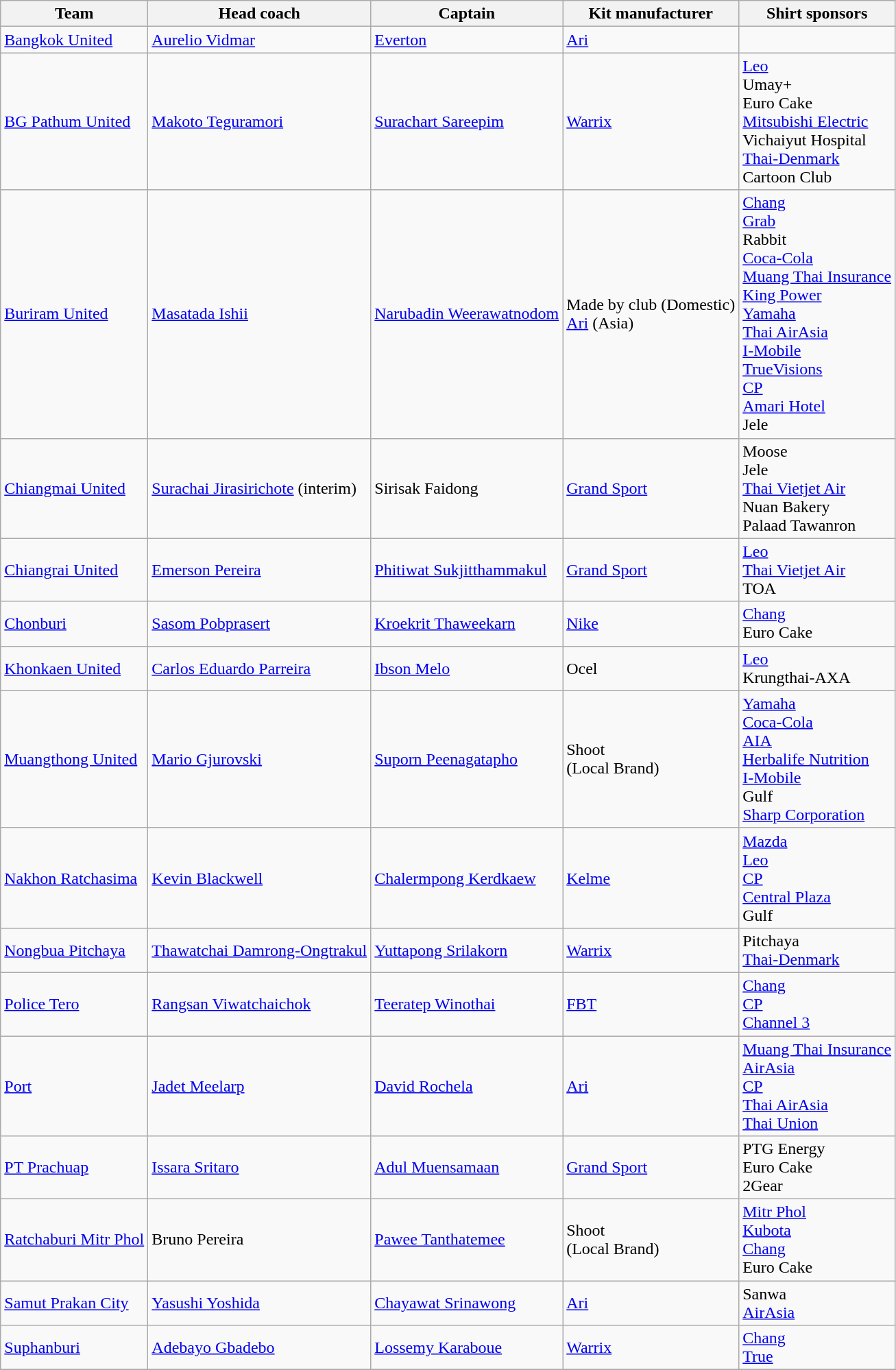<table class="wikitable sortable" style="text-align: left;">
<tr>
<th>Team</th>
<th>Head coach</th>
<th>Captain</th>
<th>Kit manufacturer</th>
<th>Shirt sponsors</th>
</tr>
<tr>
<td><a href='#'>Bangkok United</a></td>
<td> <a href='#'>Aurelio Vidmar</a></td>
<td> <a href='#'>Everton</a></td>
<td><a href='#'>Ari</a></td>
<td></td>
</tr>
<tr>
<td><a href='#'>BG Pathum United</a></td>
<td> <a href='#'>Makoto Teguramori</a></td>
<td> <a href='#'>Surachart Sareepim</a></td>
<td><a href='#'>Warrix</a></td>
<td><a href='#'>Leo</a><br>Umay+<br>Euro Cake<br><a href='#'>Mitsubishi Electric</a><br>Vichaiyut Hospital<br><a href='#'>Thai-Denmark</a><br>Cartoon Club</td>
</tr>
<tr>
<td><a href='#'>Buriram United</a></td>
<td> <a href='#'>Masatada Ishii</a></td>
<td> <a href='#'>Narubadin Weerawatnodom</a></td>
<td>Made by club (Domestic) <br> <a href='#'>Ari</a> (Asia)</td>
<td><a href='#'>Chang</a><br><a href='#'>Grab</a><br>Rabbit<br><a href='#'>Coca-Cola</a><br><a href='#'>Muang Thai Insurance</a><br><a href='#'>King Power</a><br><a href='#'>Yamaha</a><br><a href='#'>Thai AirAsia</a><br><a href='#'>I-Mobile</a><br><a href='#'>TrueVisions</a><br><a href='#'>CP</a><br><a href='#'>Amari Hotel</a><br>Jele</td>
</tr>
<tr>
<td><a href='#'>Chiangmai United</a></td>
<td> <a href='#'>Surachai Jirasirichote</a> (interim)</td>
<td> Sirisak Faidong</td>
<td><a href='#'>Grand Sport</a></td>
<td>Moose<br>Jele<br><a href='#'>Thai Vietjet Air</a><br>Nuan Bakery<br>Palaad Tawanron</td>
</tr>
<tr>
<td><a href='#'>Chiangrai United</a></td>
<td> <a href='#'>Emerson Pereira</a></td>
<td> <a href='#'>Phitiwat Sukjitthammakul</a></td>
<td><a href='#'>Grand Sport</a></td>
<td><a href='#'>Leo</a><br><a href='#'>Thai Vietjet Air</a><br>TOA</td>
</tr>
<tr>
<td><a href='#'>Chonburi</a></td>
<td> <a href='#'>Sasom Pobprasert</a></td>
<td> <a href='#'>Kroekrit Thaweekarn</a></td>
<td><a href='#'>Nike</a></td>
<td><a href='#'>Chang</a><br>Euro Cake</td>
</tr>
<tr>
<td><a href='#'>Khonkaen United</a></td>
<td> <a href='#'>Carlos Eduardo Parreira</a></td>
<td> <a href='#'>Ibson Melo</a></td>
<td>Ocel</td>
<td><a href='#'>Leo</a> <br>Krungthai-AXA</td>
</tr>
<tr>
<td><a href='#'>Muangthong United</a></td>
<td> <a href='#'>Mario Gjurovski</a></td>
<td> <a href='#'>Suporn Peenagatapho</a></td>
<td>Shoot<br>(Local Brand)</td>
<td><a href='#'>Yamaha</a><br><a href='#'>Coca-Cola</a><br><a href='#'>AIA</a><br><a href='#'>Herbalife Nutrition</a><br><a href='#'>I-Mobile</a><br>Gulf<br><a href='#'>Sharp Corporation</a></td>
</tr>
<tr>
<td><a href='#'>Nakhon Ratchasima</a></td>
<td> <a href='#'>Kevin Blackwell</a></td>
<td> <a href='#'>Chalermpong Kerdkaew</a></td>
<td><a href='#'>Kelme</a></td>
<td><a href='#'>Mazda</a><br><a href='#'>Leo</a><br><a href='#'>CP</a><br><a href='#'>Central Plaza</a><br>Gulf</td>
</tr>
<tr>
<td><a href='#'>Nongbua Pitchaya</a></td>
<td> <a href='#'>Thawatchai Damrong-Ongtrakul</a></td>
<td> <a href='#'>Yuttapong Srilakorn</a></td>
<td><a href='#'>Warrix</a></td>
<td>Pitchaya <br><a href='#'>Thai-Denmark</a></td>
</tr>
<tr>
<td><a href='#'>Police Tero</a></td>
<td> <a href='#'>Rangsan Viwatchaichok</a></td>
<td> <a href='#'>Teeratep Winothai</a></td>
<td><a href='#'>FBT</a></td>
<td><a href='#'>Chang</a> <br><a href='#'>CP</a><br><a href='#'>Channel 3</a></td>
</tr>
<tr>
<td><a href='#'>Port</a></td>
<td> <a href='#'>Jadet Meelarp</a></td>
<td> <a href='#'>David Rochela</a></td>
<td><a href='#'>Ari</a></td>
<td><a href='#'>Muang Thai Insurance</a><br><a href='#'>AirAsia</a><br><a href='#'>CP</a> <br><a href='#'>Thai AirAsia</a><br><a href='#'>Thai Union</a></td>
</tr>
<tr>
<td><a href='#'>PT Prachuap</a></td>
<td> <a href='#'>Issara Sritaro</a></td>
<td> <a href='#'>Adul Muensamaan</a></td>
<td><a href='#'>Grand Sport</a></td>
<td>PTG Energy<br>Euro Cake<br>2Gear</td>
</tr>
<tr>
<td><a href='#'>Ratchaburi Mitr Phol</a></td>
<td>  Bruno Pereira</td>
<td> <a href='#'>Pawee Tanthatemee</a></td>
<td>Shoot<br>(Local Brand)</td>
<td><a href='#'>Mitr Phol</a><br><a href='#'>Kubota</a><br><a href='#'>Chang</a><br>Euro Cake</td>
</tr>
<tr>
<td><a href='#'>Samut Prakan City</a></td>
<td>  <a href='#'>Yasushi Yoshida</a></td>
<td> <a href='#'>Chayawat Srinawong</a></td>
<td><a href='#'>Ari</a></td>
<td>Sanwa<br><a href='#'>AirAsia</a></td>
</tr>
<tr>
<td><a href='#'>Suphanburi</a></td>
<td> <a href='#'>Adebayo Gbadebo</a></td>
<td> <a href='#'>Lossemy Karaboue</a></td>
<td><a href='#'>Warrix</a></td>
<td><a href='#'>Chang</a><br><a href='#'>True</a></td>
</tr>
<tr>
</tr>
</table>
